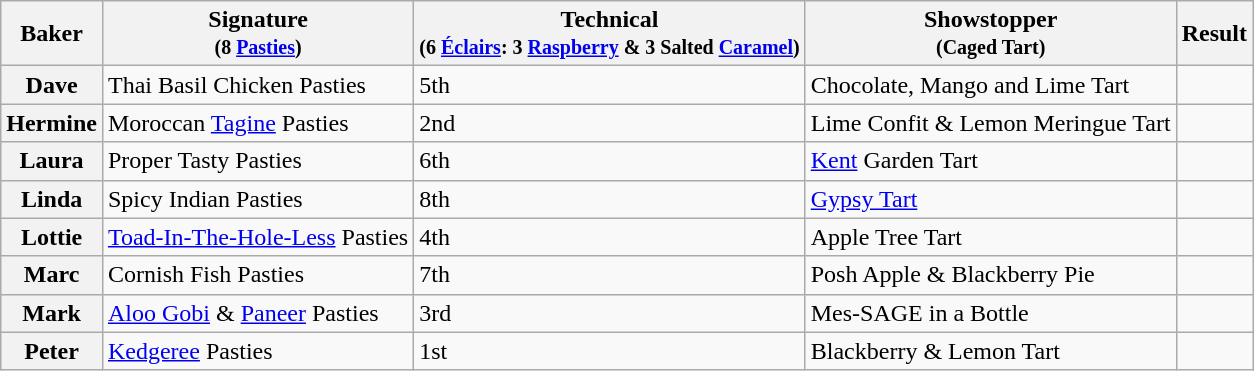<table class="wikitable sortable col3center sticky-header">
<tr>
<th scope="col">Baker</th>
<th scope="col" class="unsortable">Signature<br><small>(8 <a href='#'>Pasties</a>)</small></th>
<th scope="col">Technical<br><small>(6 <a href='#'>Éclairs</a>: 3 <a href='#'>Raspberry</a> & 3 Salted <a href='#'>Caramel</a>)</small></th>
<th scope="col" class="unsortable">Showstopper<br><small>(Caged Tart)</small></th>
<th scope="col">Result</th>
</tr>
<tr>
<th scope="row">Dave</th>
<td>Thai Basil Chicken Pasties</td>
<td>5th</td>
<td>Chocolate, Mango and Lime Tart</td>
<td></td>
</tr>
<tr>
<th scope="row">Hermine</th>
<td>Moroccan <a href='#'>Tagine</a> Pasties</td>
<td>2nd</td>
<td>Lime Confit & Lemon Meringue Tart</td>
<td></td>
</tr>
<tr>
<th scope="row">Laura</th>
<td>Proper Tasty Pasties</td>
<td>6th</td>
<td><a href='#'>Kent</a> Garden Tart</td>
<td></td>
</tr>
<tr>
<th scope="row">Linda</th>
<td>Spicy Indian Pasties</td>
<td>8th</td>
<td><a href='#'>Gypsy Tart</a></td>
<td></td>
</tr>
<tr>
<th scope="row">Lottie</th>
<td><a href='#'>Toad-In-The-Hole-Less</a> Pasties</td>
<td>4th</td>
<td>Apple Tree Tart</td>
<td></td>
</tr>
<tr>
<th scope="row">Marc</th>
<td>Cornish Fish Pasties</td>
<td>7th</td>
<td>Posh Apple & Blackberry Pie</td>
<td></td>
</tr>
<tr>
<th scope="row">Mark</th>
<td><a href='#'>Aloo Gobi</a> & <a href='#'>Paneer</a> Pasties</td>
<td>3rd</td>
<td>Mes-SAGE in a Bottle</td>
<td></td>
</tr>
<tr>
<th scope="row">Peter</th>
<td><a href='#'>Kedgeree</a> Pasties</td>
<td>1st</td>
<td>Blackberry & Lemon Tart</td>
<td></td>
</tr>
</table>
